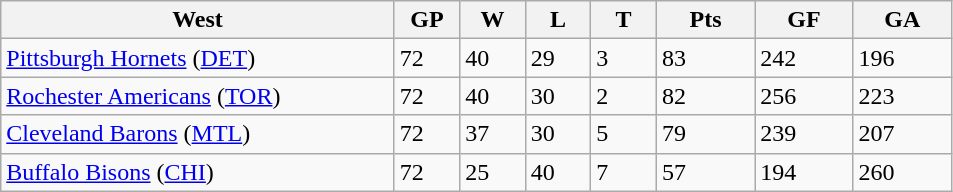<table class="wikitable">
<tr>
<th bgcolor="#DDDDFF" width="30%">West</th>
<th bgcolor="#DDDDFF" width="5%">GP</th>
<th bgcolor="#DDDDFF" width="5%">W</th>
<th bgcolor="#DDDDFF" width="5%">L</th>
<th bgcolor="#DDDDFF" width="5%">T</th>
<th bgcolor="#DDDDFF" width="7.5%">Pts</th>
<th bgcolor="#DDDDFF" width="7.5%">GF</th>
<th bgcolor="#DDDDFF" width="7.5%">GA</th>
</tr>
<tr>
<td><a href='#'>Pittsburgh Hornets</a> (<a href='#'>DET</a>)</td>
<td>72</td>
<td>40</td>
<td>29</td>
<td>3</td>
<td>83</td>
<td>242</td>
<td>196</td>
</tr>
<tr>
<td><a href='#'>Rochester Americans</a> (<a href='#'>TOR</a>)</td>
<td>72</td>
<td>40</td>
<td>30</td>
<td>2</td>
<td>82</td>
<td>256</td>
<td>223</td>
</tr>
<tr>
<td><a href='#'>Cleveland Barons</a> (<a href='#'>MTL</a>)</td>
<td>72</td>
<td>37</td>
<td>30</td>
<td>5</td>
<td>79</td>
<td>239</td>
<td>207</td>
</tr>
<tr>
<td><a href='#'>Buffalo Bisons</a> (<a href='#'>CHI</a>)</td>
<td>72</td>
<td>25</td>
<td>40</td>
<td>7</td>
<td>57</td>
<td>194</td>
<td>260</td>
</tr>
</table>
